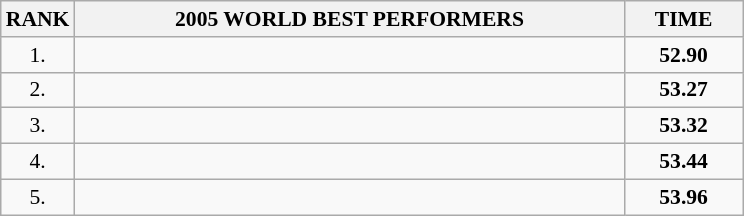<table class="wikitable" style="font-size: 90%;">
<tr>
<th>RANK</th>
<th align="center" style="width: 25em">2005 WORLD BEST PERFORMERS</th>
<th align="center" style="width: 5em">TIME</th>
</tr>
<tr>
<td align="center">1.</td>
<td></td>
<td align="center"><strong>52.90</strong></td>
</tr>
<tr>
<td align="center">2.</td>
<td></td>
<td align="center"><strong>53.27</strong></td>
</tr>
<tr>
<td align="center">3.</td>
<td></td>
<td align="center"><strong>53.32</strong></td>
</tr>
<tr>
<td align="center">4.</td>
<td></td>
<td align="center"><strong>53.44</strong></td>
</tr>
<tr>
<td align="center">5.</td>
<td></td>
<td align="center"><strong>53.96</strong></td>
</tr>
</table>
